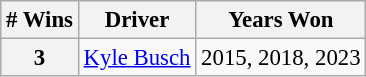<table class="wikitable" style="font-size: 95%;">
<tr>
<th># Wins</th>
<th>Driver</th>
<th>Years Won</th>
</tr>
<tr>
<th>3</th>
<td><a href='#'>Kyle Busch</a></td>
<td>2015, 2018, 2023</td>
</tr>
</table>
